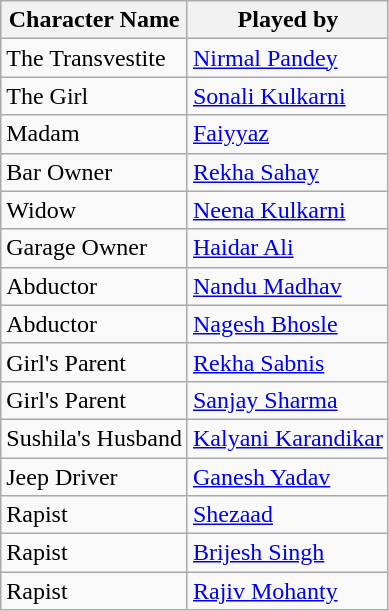<table class="wikitable">
<tr>
<th>Character Name</th>
<th>Played by</th>
</tr>
<tr>
<td>The Transvestite</td>
<td><a href='#'>Nirmal Pandey</a></td>
</tr>
<tr>
<td>The Girl</td>
<td><a href='#'>Sonali Kulkarni</a></td>
</tr>
<tr>
<td>Madam</td>
<td><a href='#'>Faiyyaz</a></td>
</tr>
<tr>
<td>Bar Owner</td>
<td><a href='#'>Rekha Sahay</a></td>
</tr>
<tr>
<td>Widow</td>
<td><a href='#'>Neena Kulkarni</a></td>
</tr>
<tr>
<td>Garage Owner</td>
<td><a href='#'>Haidar Ali</a></td>
</tr>
<tr>
<td>Abductor</td>
<td><a href='#'>Nandu Madhav</a></td>
</tr>
<tr>
<td>Abductor</td>
<td><a href='#'>Nagesh Bhosle</a></td>
</tr>
<tr>
<td>Girl's Parent</td>
<td><a href='#'>Rekha Sabnis</a></td>
</tr>
<tr>
<td>Girl's Parent</td>
<td><a href='#'>Sanjay Sharma</a></td>
</tr>
<tr>
<td>Sushila's Husband</td>
<td><a href='#'>Kalyani Karandikar</a></td>
</tr>
<tr>
<td>Jeep Driver</td>
<td><a href='#'>Ganesh Yadav</a></td>
</tr>
<tr>
<td>Rapist</td>
<td><a href='#'>Shezaad</a></td>
</tr>
<tr>
<td>Rapist</td>
<td><a href='#'>Brijesh Singh</a></td>
</tr>
<tr>
<td>Rapist</td>
<td><a href='#'>Rajiv Mohanty</a></td>
</tr>
</table>
